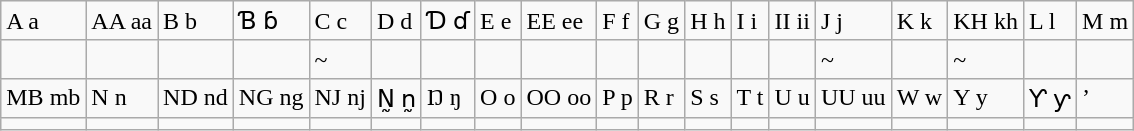<table class="wikitable">
<tr>
<td>A a</td>
<td>AA aa</td>
<td>B b</td>
<td>Ɓ ɓ</td>
<td>C c</td>
<td>D d</td>
<td>Ɗ ɗ</td>
<td>E e</td>
<td>EE ee</td>
<td>F f</td>
<td>G g</td>
<td>H h</td>
<td>I i</td>
<td>II ii</td>
<td>J j</td>
<td>K k</td>
<td>KH kh</td>
<td>L l</td>
<td>M m</td>
</tr>
<tr>
<td></td>
<td></td>
<td></td>
<td></td>
<td>‍~‍</td>
<td></td>
<td></td>
<td></td>
<td></td>
<td></td>
<td></td>
<td></td>
<td></td>
<td></td>
<td>~‍</td>
<td></td>
<td>~</td>
<td></td>
<td></td>
</tr>
<tr>
<td>MB mb</td>
<td>N n</td>
<td>ND nd</td>
<td>NG ng</td>
<td>NJ nj</td>
<td>N̰ n̰</td>
<td>Ŋ ŋ</td>
<td>O o</td>
<td>OO oo</td>
<td>P p</td>
<td>R r</td>
<td>S s</td>
<td>T t</td>
<td>U u</td>
<td>UU uu</td>
<td>W w</td>
<td>Y y</td>
<td>Ƴ ƴ</td>
<td>’</td>
</tr>
<tr>
<td></td>
<td></td>
<td></td>
<td></td>
<td></td>
<td></td>
<td></td>
<td></td>
<td></td>
<td></td>
<td></td>
<td></td>
<td></td>
<td></td>
<td></td>
<td></td>
<td></td>
<td></td>
<td></td>
</tr>
</table>
